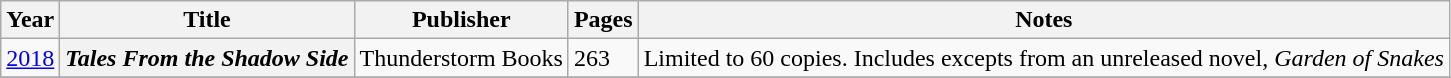<table class="wikitable sortable plainrowheaders">
<tr>
<th scope="col">Year</th>
<th scope="col">Title</th>
<th scope="col">Publisher</th>
<th scope="col">Pages</th>
<th scope="col">Notes</th>
</tr>
<tr>
<td><a href='#'>2018</a></td>
<th scope="row"><em>Tales From the Shadow Side</em></th>
<td>Thunderstorm Books</td>
<td>263</td>
<td>Limited to 60 copies. Includes excepts from an unreleased novel, <em>Garden of Snakes</em></td>
</tr>
<tr>
</tr>
</table>
